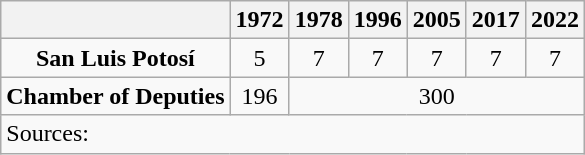<table class="wikitable" style="text-align: center">
<tr>
<th></th>
<th>1972</th>
<th>1978</th>
<th>1996</th>
<th>2005</th>
<th>2017</th>
<th>2022</th>
</tr>
<tr>
<td><strong>San Luis Potosí</strong></td>
<td>5</td>
<td>7</td>
<td>7</td>
<td>7</td>
<td>7</td>
<td>7</td>
</tr>
<tr>
<td><strong>Chamber of Deputies</strong></td>
<td>196</td>
<td colspan=5>300</td>
</tr>
<tr>
<td colspan=7 style="text-align: left">Sources: </td>
</tr>
</table>
